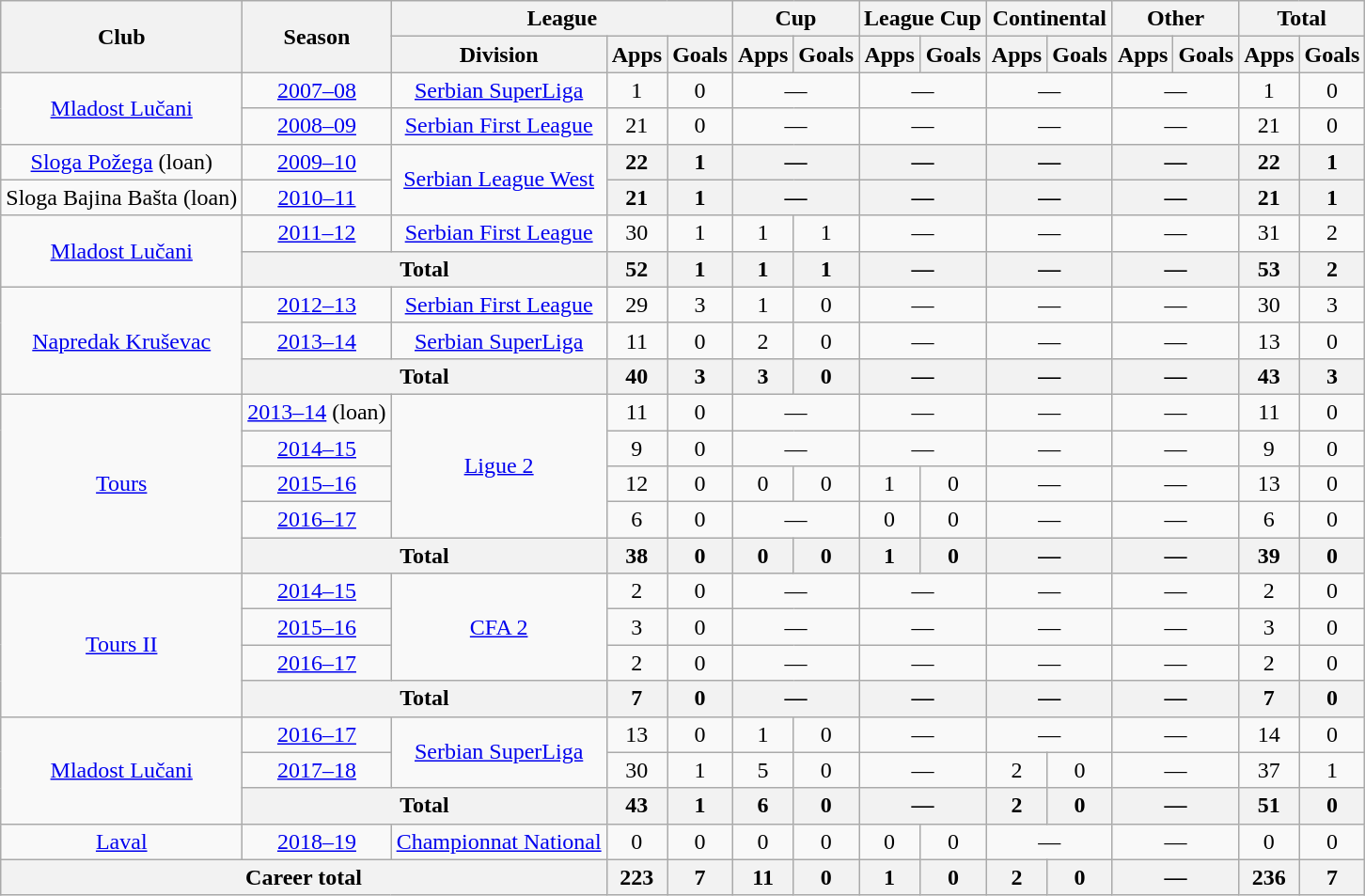<table class="wikitable" style="text-align:center">
<tr>
<th rowspan="2">Club</th>
<th rowspan="2">Season</th>
<th colspan="3">League</th>
<th colspan="2">Cup</th>
<th colspan="2">League Cup</th>
<th colspan="2">Continental</th>
<th colspan="2">Other</th>
<th colspan="2">Total</th>
</tr>
<tr>
<th>Division</th>
<th>Apps</th>
<th>Goals</th>
<th>Apps</th>
<th>Goals</th>
<th>Apps</th>
<th>Goals</th>
<th>Apps</th>
<th>Goals</th>
<th>Apps</th>
<th>Goals</th>
<th>Apps</th>
<th>Goals</th>
</tr>
<tr>
<td rowspan="2"><a href='#'>Mladost Lučani</a></td>
<td><a href='#'>2007–08</a></td>
<td><a href='#'>Serbian SuperLiga</a></td>
<td>1</td>
<td>0</td>
<td colspan="2">—</td>
<td colspan="2">—</td>
<td colspan="2">—</td>
<td colspan="2">—</td>
<td>1</td>
<td>0</td>
</tr>
<tr>
<td><a href='#'>2008–09</a></td>
<td><a href='#'>Serbian First League</a></td>
<td>21</td>
<td>0</td>
<td colspan="2">—</td>
<td colspan="2">—</td>
<td colspan="2">—</td>
<td colspan="2">—</td>
<td>21</td>
<td>0</td>
</tr>
<tr>
<td><a href='#'>Sloga Požega</a> (loan)</td>
<td><a href='#'>2009–10</a></td>
<td rowspan=2><a href='#'>Serbian League West</a></td>
<th>22</th>
<th>1</th>
<th colspan="2">—</th>
<th colspan="2">—</th>
<th colspan="2">—</th>
<th colspan="2">—</th>
<th>22</th>
<th>1</th>
</tr>
<tr>
<td>Sloga Bajina Bašta (loan)</td>
<td><a href='#'>2010–11</a></td>
<th>21</th>
<th>1</th>
<th colspan="2">—</th>
<th colspan="2">—</th>
<th colspan="2">—</th>
<th colspan="2">—</th>
<th>21</th>
<th>1</th>
</tr>
<tr>
<td rowspan="2"><a href='#'>Mladost Lučani</a></td>
<td><a href='#'>2011–12</a></td>
<td><a href='#'>Serbian First League</a></td>
<td>30</td>
<td>1</td>
<td>1</td>
<td>1</td>
<td colspan="2">—</td>
<td colspan="2">—</td>
<td colspan="2">—</td>
<td>31</td>
<td>2</td>
</tr>
<tr>
<th colspan="2">Total</th>
<th>52</th>
<th>1</th>
<th>1</th>
<th>1</th>
<th colspan="2">—</th>
<th colspan="2">—</th>
<th colspan="2">—</th>
<th>53</th>
<th>2</th>
</tr>
<tr>
<td rowspan="3"><a href='#'>Napredak Kruševac</a></td>
<td><a href='#'>2012–13</a></td>
<td><a href='#'>Serbian First League</a></td>
<td>29</td>
<td>3</td>
<td>1</td>
<td>0</td>
<td colspan="2">—</td>
<td colspan="2">—</td>
<td colspan="2">—</td>
<td>30</td>
<td>3</td>
</tr>
<tr>
<td><a href='#'>2013–14</a></td>
<td><a href='#'>Serbian SuperLiga</a></td>
<td>11</td>
<td>0</td>
<td>2</td>
<td>0</td>
<td colspan="2">—</td>
<td colspan="2">—</td>
<td colspan="2">—</td>
<td>13</td>
<td>0</td>
</tr>
<tr>
<th colspan="2">Total</th>
<th>40</th>
<th>3</th>
<th>3</th>
<th>0</th>
<th colspan="2">—</th>
<th colspan="2">—</th>
<th colspan="2">—</th>
<th>43</th>
<th>3</th>
</tr>
<tr>
<td rowspan="5"><a href='#'>Tours</a></td>
<td><a href='#'>2013–14</a> (loan)</td>
<td rowspan=4><a href='#'>Ligue 2</a></td>
<td>11</td>
<td>0</td>
<td colspan="2">—</td>
<td colspan="2">—</td>
<td colspan="2">—</td>
<td colspan="2">—</td>
<td>11</td>
<td>0</td>
</tr>
<tr>
<td><a href='#'>2014–15</a></td>
<td>9</td>
<td>0</td>
<td colspan="2">—</td>
<td colspan="2">—</td>
<td colspan="2">—</td>
<td colspan="2">—</td>
<td>9</td>
<td>0</td>
</tr>
<tr>
<td><a href='#'>2015–16</a></td>
<td>12</td>
<td>0</td>
<td>0</td>
<td>0</td>
<td>1</td>
<td>0</td>
<td colspan="2">—</td>
<td colspan="2">—</td>
<td>13</td>
<td>0</td>
</tr>
<tr>
<td><a href='#'>2016–17</a></td>
<td>6</td>
<td>0</td>
<td colspan="2">—</td>
<td>0</td>
<td>0</td>
<td colspan="2">—</td>
<td colspan="2">—</td>
<td>6</td>
<td>0</td>
</tr>
<tr>
<th colspan="2">Total</th>
<th>38</th>
<th>0</th>
<th>0</th>
<th>0</th>
<th>1</th>
<th>0</th>
<th colspan="2">—</th>
<th colspan="2">—</th>
<th>39</th>
<th>0</th>
</tr>
<tr>
<td rowspan="4"><a href='#'>Tours II</a></td>
<td><a href='#'>2014–15</a></td>
<td rowspan=3><a href='#'>CFA 2</a></td>
<td>2</td>
<td>0</td>
<td colspan="2">—</td>
<td colspan="2">—</td>
<td colspan="2">—</td>
<td colspan="2">—</td>
<td>2</td>
<td>0</td>
</tr>
<tr>
<td><a href='#'>2015–16</a></td>
<td>3</td>
<td>0</td>
<td colspan="2">—</td>
<td colspan="2">—</td>
<td colspan="2">—</td>
<td colspan="2">—</td>
<td>3</td>
<td>0</td>
</tr>
<tr>
<td><a href='#'>2016–17</a></td>
<td>2</td>
<td>0</td>
<td colspan="2">—</td>
<td colspan="2">—</td>
<td colspan="2">—</td>
<td colspan="2">—</td>
<td>2</td>
<td>0</td>
</tr>
<tr>
<th colspan="2">Total</th>
<th>7</th>
<th>0</th>
<th colspan="2">—</th>
<th colspan="2">—</th>
<th colspan="2">—</th>
<th colspan="2">—</th>
<th>7</th>
<th>0</th>
</tr>
<tr>
<td rowspan="3"><a href='#'>Mladost Lučani</a></td>
<td><a href='#'>2016–17</a></td>
<td rowspan=2><a href='#'>Serbian SuperLiga</a></td>
<td>13</td>
<td>0</td>
<td>1</td>
<td>0</td>
<td colspan="2">—</td>
<td colspan="2">—</td>
<td colspan="2">—</td>
<td>14</td>
<td>0</td>
</tr>
<tr>
<td><a href='#'>2017–18</a></td>
<td>30</td>
<td>1</td>
<td>5</td>
<td>0</td>
<td colspan="2">—</td>
<td>2</td>
<td>0</td>
<td colspan="2">—</td>
<td>37</td>
<td>1</td>
</tr>
<tr>
<th colspan="2">Total</th>
<th>43</th>
<th>1</th>
<th>6</th>
<th>0</th>
<th colspan="2">—</th>
<th>2</th>
<th>0</th>
<th colspan="2">—</th>
<th>51</th>
<th>0</th>
</tr>
<tr>
<td><a href='#'>Laval</a></td>
<td><a href='#'>2018–19</a></td>
<td><a href='#'>Championnat National</a></td>
<td>0</td>
<td>0</td>
<td>0</td>
<td>0</td>
<td>0</td>
<td>0</td>
<td colspan="2">—</td>
<td colspan="2">—</td>
<td>0</td>
<td>0</td>
</tr>
<tr>
<th colspan="3">Career total</th>
<th>223</th>
<th>7</th>
<th>11</th>
<th>0</th>
<th>1</th>
<th>0</th>
<th>2</th>
<th>0</th>
<th colspan="2">—</th>
<th>236</th>
<th>7</th>
</tr>
</table>
